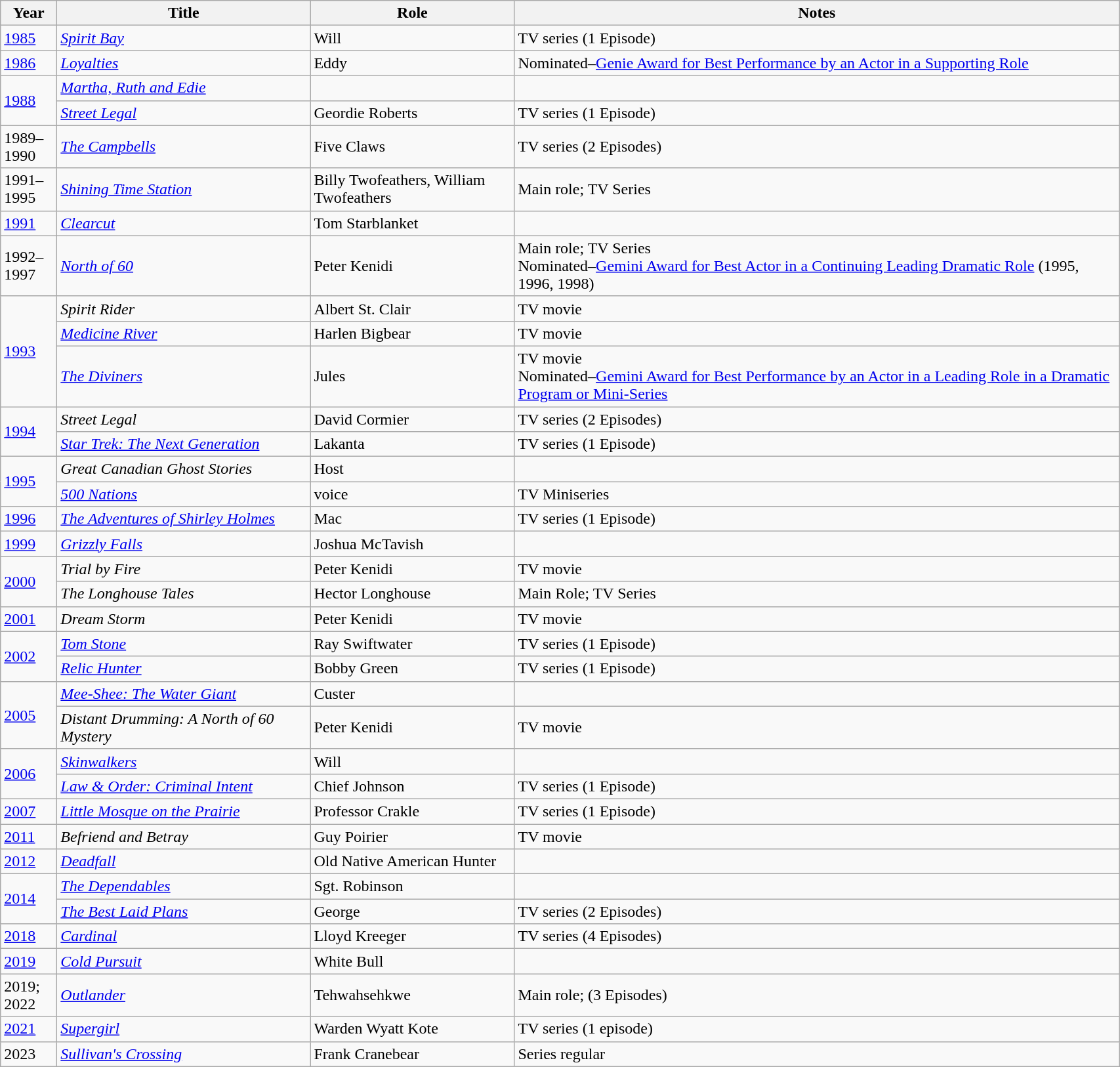<table class="wikitable sortable" width="90%">
<tr>
<th width="50px">Year</th>
<th width="250px">Title</th>
<th width="200px">Role</th>
<th class="unsortable">Notes</th>
</tr>
<tr>
<td><a href='#'>1985</a></td>
<td><em><a href='#'>Spirit Bay</a></em></td>
<td>Will</td>
<td>TV series (1 Episode)</td>
</tr>
<tr>
<td><a href='#'>1986</a></td>
<td><em><a href='#'>Loyalties</a></em></td>
<td>Eddy</td>
<td>Nominated–<a href='#'>Genie Award for Best Performance by an Actor in a Supporting Role</a></td>
</tr>
<tr>
<td rowspan="2"><a href='#'>1988</a></td>
<td><em><a href='#'>Martha, Ruth and Edie</a></em></td>
<td></td>
</tr>
<tr>
<td><em><a href='#'>Street Legal</a></em></td>
<td>Geordie Roberts</td>
<td>TV series (1 Episode)</td>
</tr>
<tr>
<td>1989–1990</td>
<td data-sort-value="Campbells, The"><em><a href='#'>The Campbells</a></em></td>
<td>Five Claws</td>
<td>TV series (2 Episodes)</td>
</tr>
<tr>
<td>1991–1995</td>
<td><em><a href='#'>Shining Time Station</a></em></td>
<td>Billy Twofeathers, William Twofeathers</td>
<td>Main role; TV Series</td>
</tr>
<tr>
<td><a href='#'>1991</a></td>
<td><em><a href='#'>Clearcut</a></em></td>
<td>Tom Starblanket</td>
<td></td>
</tr>
<tr>
<td>1992–1997</td>
<td><em><a href='#'>North of 60</a></em></td>
<td>Peter Kenidi</td>
<td>Main role; TV Series<br>Nominated–<a href='#'>Gemini Award for Best Actor in a Continuing Leading Dramatic Role</a> (1995, 1996, 1998)</td>
</tr>
<tr>
<td rowspan="3"><a href='#'>1993</a></td>
<td><em>Spirit Rider</em></td>
<td>Albert St. Clair</td>
<td>TV movie</td>
</tr>
<tr>
<td><em><a href='#'>Medicine River</a></em></td>
<td>Harlen Bigbear</td>
<td>TV movie</td>
</tr>
<tr>
<td data-sort-value="Diviners, The"><em><a href='#'>The Diviners</a></em></td>
<td>Jules</td>
<td>TV movie<br>Nominated–<a href='#'>Gemini Award for Best Performance by an Actor in a Leading Role in a Dramatic Program or Mini-Series</a></td>
</tr>
<tr>
<td rowspan="2"><a href='#'>1994</a></td>
<td><em>Street Legal</em></td>
<td>David Cormier</td>
<td>TV series (2 Episodes)</td>
</tr>
<tr>
<td><em><a href='#'>Star Trek: The Next Generation</a></em></td>
<td>Lakanta</td>
<td>TV series (1 Episode)</td>
</tr>
<tr>
<td rowspan="2"><a href='#'>1995</a></td>
<td><em>Great Canadian Ghost Stories</em></td>
<td>Host</td>
<td></td>
</tr>
<tr>
<td><em><a href='#'>500 Nations</a></em></td>
<td>voice</td>
<td>TV Miniseries</td>
</tr>
<tr>
<td><a href='#'>1996</a></td>
<td data-sort-value="Adventures of Shirley Holmes, The"><em><a href='#'>The Adventures of Shirley Holmes</a></em></td>
<td>Mac</td>
<td>TV series (1 Episode)</td>
</tr>
<tr>
<td><a href='#'>1999</a></td>
<td><em><a href='#'>Grizzly Falls</a></em></td>
<td>Joshua McTavish</td>
<td></td>
</tr>
<tr>
<td rowspan="2"><a href='#'>2000</a></td>
<td><em>Trial by Fire</em></td>
<td>Peter Kenidi</td>
<td>TV movie</td>
</tr>
<tr>
<td data-sort-value="Longhouse Tales, The"><em>The Longhouse Tales</em></td>
<td>Hector Longhouse</td>
<td>Main Role; TV Series</td>
</tr>
<tr>
<td><a href='#'>2001</a></td>
<td><em>Dream Storm</em></td>
<td>Peter Kenidi</td>
<td>TV movie</td>
</tr>
<tr>
<td rowspan="2"><a href='#'>2002</a></td>
<td><em><a href='#'>Tom Stone</a></em></td>
<td>Ray Swiftwater</td>
<td>TV series (1 Episode)</td>
</tr>
<tr>
<td><em><a href='#'>Relic Hunter</a></em></td>
<td>Bobby Green</td>
<td>TV series (1 Episode)</td>
</tr>
<tr>
<td rowspan="2"><a href='#'>2005</a></td>
<td><em><a href='#'>Mee-Shee: The Water Giant</a></em></td>
<td>Custer</td>
<td></td>
</tr>
<tr>
<td><em>Distant Drumming: A North of 60 Mystery</em></td>
<td>Peter Kenidi</td>
<td>TV movie</td>
</tr>
<tr>
<td rowspan="2"><a href='#'>2006</a></td>
<td><em><a href='#'>Skinwalkers</a></em></td>
<td>Will</td>
<td></td>
</tr>
<tr>
<td><em><a href='#'>Law & Order: Criminal Intent</a></em></td>
<td>Chief Johnson</td>
<td>TV series (1 Episode)</td>
</tr>
<tr>
<td><a href='#'>2007</a></td>
<td><em><a href='#'>Little Mosque on the Prairie</a></em></td>
<td>Professor Crakle</td>
<td>TV series (1 Episode)</td>
</tr>
<tr>
<td><a href='#'>2011</a></td>
<td><em>Befriend and Betray</em></td>
<td>Guy Poirier</td>
<td>TV movie</td>
</tr>
<tr>
<td><a href='#'>2012</a></td>
<td><em><a href='#'>Deadfall</a></em></td>
<td>Old Native American Hunter</td>
<td></td>
</tr>
<tr>
<td rowspan="2"><a href='#'>2014</a></td>
<td data-sort-value="Dependables, The"><em><a href='#'>The Dependables</a></em></td>
<td>Sgt. Robinson</td>
<td></td>
</tr>
<tr>
<td data-sort-value="Best Laid Plans, The"><em><a href='#'>The Best Laid Plans</a></em></td>
<td>George</td>
<td>TV series (2 Episodes)</td>
</tr>
<tr>
<td><a href='#'>2018</a></td>
<td><em><a href='#'>Cardinal</a></em></td>
<td>Lloyd Kreeger</td>
<td>TV series (4 Episodes)</td>
</tr>
<tr>
<td><a href='#'>2019</a></td>
<td><em><a href='#'>Cold Pursuit</a></em></td>
<td>White Bull</td>
<td></td>
</tr>
<tr>
<td>2019; 2022</td>
<td><em><a href='#'>Outlander</a></em></td>
<td>Tehwahsehkwe</td>
<td>Main role; (3 Episodes)</td>
</tr>
<tr>
<td><a href='#'>2021</a></td>
<td><em><a href='#'>Supergirl</a></em></td>
<td>Warden Wyatt Kote</td>
<td>TV series (1 episode)</td>
</tr>
<tr>
<td>2023</td>
<td><em><a href='#'>Sullivan's Crossing</a></em></td>
<td>Frank Cranebear</td>
<td>Series regular</td>
</tr>
</table>
